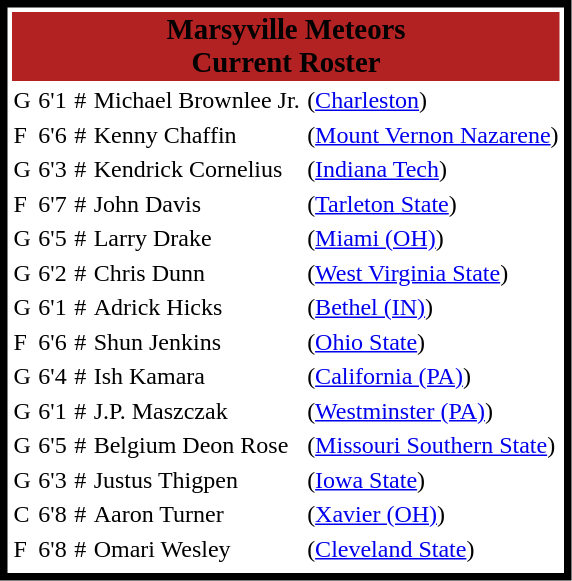<table style="border:5px solid #000000;" cellspacing=3>
<tr align="center" bgcolor="#B22222">
<td colspan=5><span><big><strong>Marsyville Meteors</strong><br><strong>Current Roster</strong></big></span></td>
</tr>
<tr>
<td>G</td>
<td>6'1</td>
<td>#</td>
<td>Michael Brownlee Jr.</td>
<td>(<a href='#'>Charleston</a>)</td>
</tr>
<tr>
<td>F</td>
<td>6'6</td>
<td>#</td>
<td>Kenny Chaffin</td>
<td>(<a href='#'>Mount Vernon Nazarene</a>)</td>
</tr>
<tr>
<td>G</td>
<td>6'3</td>
<td>#</td>
<td>Kendrick Cornelius</td>
<td>(<a href='#'>Indiana Tech</a>)</td>
</tr>
<tr>
<td>F</td>
<td>6'7</td>
<td>#</td>
<td>John Davis</td>
<td>(<a href='#'>Tarleton State</a>)</td>
</tr>
<tr>
<td>G</td>
<td>6'5</td>
<td>#</td>
<td>Larry Drake</td>
<td>(<a href='#'>Miami (OH)</a>)</td>
</tr>
<tr>
<td>G</td>
<td>6'2</td>
<td>#</td>
<td>Chris Dunn</td>
<td>(<a href='#'>West Virginia State</a>)</td>
</tr>
<tr>
<td>G</td>
<td>6'1</td>
<td>#</td>
<td>Adrick Hicks</td>
<td>(<a href='#'>Bethel (IN)</a>)</td>
</tr>
<tr>
<td>F</td>
<td>6'6</td>
<td>#</td>
<td>Shun Jenkins</td>
<td>(<a href='#'>Ohio State</a>)</td>
</tr>
<tr>
<td>G</td>
<td>6'4</td>
<td>#</td>
<td>Ish Kamara</td>
<td>(<a href='#'>California (PA)</a>)</td>
</tr>
<tr>
<td>G</td>
<td>6'1</td>
<td>#</td>
<td>J.P. Maszczak</td>
<td>(<a href='#'>Westminster (PA)</a>)</td>
</tr>
<tr>
<td>G</td>
<td>6'5</td>
<td>#</td>
<td>Belgium Deon Rose</td>
<td>(<a href='#'>Missouri Southern State</a>)</td>
</tr>
<tr>
<td>G</td>
<td>6'3</td>
<td>#</td>
<td>Justus Thigpen</td>
<td>(<a href='#'>Iowa State</a>)</td>
</tr>
<tr>
<td>C</td>
<td>6'8</td>
<td>#</td>
<td>Aaron Turner</td>
<td>(<a href='#'>Xavier (OH)</a>)</td>
</tr>
<tr>
<td>F</td>
<td>6'8</td>
<td>#</td>
<td>Omari Wesley</td>
<td>(<a href='#'>Cleveland State</a>)</td>
</tr>
<tr>
</tr>
</table>
